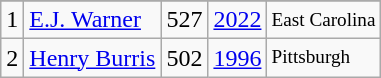<table class="wikitable">
<tr>
</tr>
<tr>
<td>1</td>
<td><a href='#'>E.J. Warner</a></td>
<td><abbr>527</abbr></td>
<td><a href='#'>2022</a></td>
<td style="font-size:80%;">East Carolina</td>
</tr>
<tr>
<td>2</td>
<td><a href='#'>Henry Burris</a></td>
<td><abbr>502</abbr></td>
<td><a href='#'>1996</a></td>
<td style="font-size:80%;">Pittsburgh</td>
</tr>
</table>
